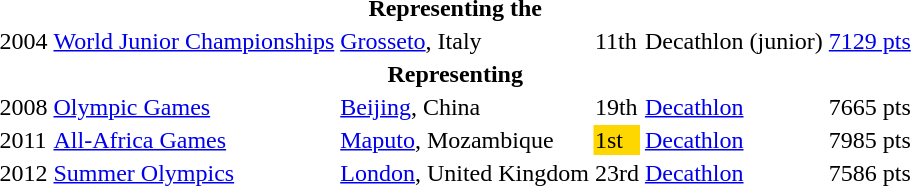<table>
<tr>
<th colspan="6">Representing the </th>
</tr>
<tr>
<td>2004</td>
<td><a href='#'>World Junior Championships</a></td>
<td><a href='#'>Grosseto</a>, Italy</td>
<td>11th</td>
<td>Decathlon (junior)</td>
<td><a href='#'>7129 pts</a></td>
</tr>
<tr>
<th colspan="6">Representing </th>
</tr>
<tr>
<td>2008</td>
<td><a href='#'>Olympic Games</a></td>
<td><a href='#'>Beijing</a>, China</td>
<td>19th</td>
<td><a href='#'>Decathlon</a></td>
<td>7665 pts</td>
</tr>
<tr>
<td>2011</td>
<td><a href='#'>All-Africa Games</a></td>
<td><a href='#'>Maputo</a>, Mozambique</td>
<td bgcolor="gold">1st</td>
<td><a href='#'>Decathlon</a></td>
<td>7985 pts</td>
</tr>
<tr>
<td>2012</td>
<td><a href='#'>Summer Olympics</a></td>
<td><a href='#'>London</a>, United Kingdom</td>
<td>23rd</td>
<td><a href='#'>Decathlon</a></td>
<td>7586 pts</td>
</tr>
</table>
